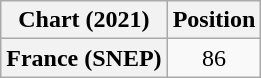<table class="wikitable plainrowheaders" style="text-align:center">
<tr>
<th scope="col">Chart (2021)</th>
<th scope="col">Position</th>
</tr>
<tr>
<th scope="row">France (SNEP)</th>
<td>86</td>
</tr>
</table>
